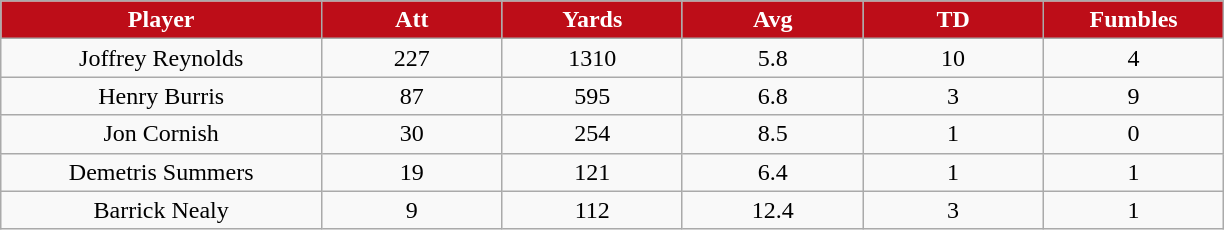<table class="wikitable sortable">
<tr>
<th style="background:#bd0d18;color:white;" width="16%">Player</th>
<th style="background:#bd0d18;color:white;" width="9%">Att</th>
<th style="background:#bd0d18;color:white;" width="9%">Yards</th>
<th style="background:#bd0d18;color:white;" width="9%">Avg</th>
<th style="background:#bd0d18;color:white;" width="9%">TD</th>
<th style="background:#bd0d18;color:white;" width="9%">Fumbles</th>
</tr>
<tr style="text-align:center;">
<td>Joffrey Reynolds</td>
<td>227</td>
<td>1310</td>
<td>5.8</td>
<td>10</td>
<td>4</td>
</tr>
<tr style="text-align:center;">
<td>Henry Burris</td>
<td>87</td>
<td>595</td>
<td>6.8</td>
<td>3</td>
<td>9</td>
</tr>
<tr style="text-align:center;">
<td>Jon Cornish</td>
<td>30</td>
<td>254</td>
<td>8.5</td>
<td>1</td>
<td>0</td>
</tr>
<tr style="text-align:center;">
<td>Demetris Summers</td>
<td>19</td>
<td>121</td>
<td>6.4</td>
<td>1</td>
<td>1</td>
</tr>
<tr style="text-align:center;">
<td>Barrick Nealy</td>
<td>9</td>
<td>112</td>
<td>12.4</td>
<td>3</td>
<td>1</td>
</tr>
</table>
